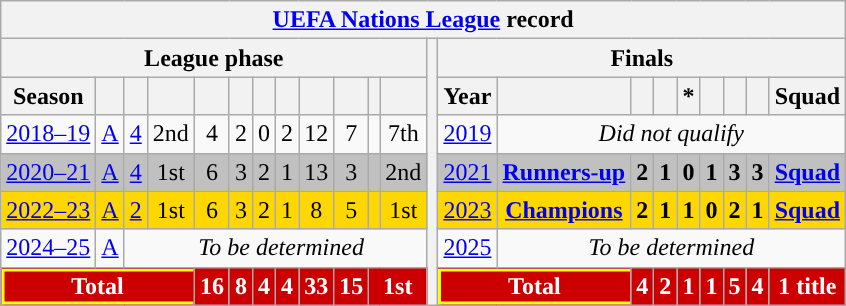<table class="wikitable" style="text-align:center">
<tr>
<th colspan="22"><a href='#'>UEFA Nations League</a> record</th>
</tr>
<tr>
<th colspan="12">League phase</th>
<th rowspan="8"></th>
<th colspan="9">Finals</th>
</tr>
<tr>
<th>Season</th>
<th></th>
<th></th>
<th></th>
<th></th>
<th></th>
<th></th>
<th></th>
<th></th>
<th></th>
<th></th>
<th></th>
<th>Year</th>
<th></th>
<th></th>
<th></th>
<th>*</th>
<th></th>
<th></th>
<th></th>
<th>Squad</th>
</tr>
<tr>
<td><a href='#'>2018–19</a></td>
<td><a href='#'>A</a></td>
<td><a href='#'>4</a></td>
<td>2nd</td>
<td>4</td>
<td>2</td>
<td>0</td>
<td>2</td>
<td>12</td>
<td>7</td>
<td></td>
<td>7th</td>
<td> <a href='#'>2019</a></td>
<td colspan="8"><em>Did not qualify</em></td>
</tr>
<tr bgcolor=silver>
<td><a href='#'>2020–21</a></td>
<td><a href='#'>A</a></td>
<td><a href='#'>4</a></td>
<td>1st</td>
<td>6</td>
<td>3</td>
<td>2</td>
<td>1</td>
<td>13</td>
<td>3</td>
<td></td>
<td>2nd</td>
<td> <a href='#'>2021</a></td>
<td><strong><a href='#'>Runners-up</a></strong></td>
<td><strong>2</strong></td>
<td><strong>1</strong></td>
<td><strong>0</strong></td>
<td><strong>1</strong></td>
<td><strong>3</strong></td>
<td><strong>3</strong></td>
<td><strong><a href='#'>Squad</a></strong></td>
</tr>
<tr bgcolor=gold>
<td><a href='#'>2022–23</a></td>
<td><a href='#'>A</a></td>
<td><a href='#'>2</a></td>
<td>1st</td>
<td>6</td>
<td>3</td>
<td>2</td>
<td>1</td>
<td>8</td>
<td>5</td>
<td></td>
<td>1st</td>
<td> <a href='#'>2023</a></td>
<td><strong><a href='#'>Champions</a></strong></td>
<td><strong>2</strong></td>
<td><strong>1</strong></td>
<td><strong>1</strong></td>
<td><strong>0</strong></td>
<td><strong>2</strong></td>
<td><strong>1</strong></td>
<td><strong><a href='#'>Squad</a></strong></td>
</tr>
<tr>
<td><a href='#'>2024–25</a></td>
<td><a href='#'>A</a></td>
<td colspan="11"><em>To be determined</em></td>
<td> <a href='#'>2025</a></td>
<td colspan="8"><em>To be determined</em></td>
</tr>
<tr style="color:white">
<th colspan="4" style="background:#c00;box-shadow: inset 0 2px 0 0 yellow, inset 0 -2px 0 0 yellow, inset 2px 0 0 0 yellow;width:0%">Total</th>
<th style="background:#c00;">16</th>
<th style="background:#c00;">8</th>
<th style="background:#c00;">4</th>
<th style="background:#c00;">4</th>
<th style="background:#c00;">33</th>
<th style="background:#c00;">15</th>
<th colspan="2" style="background:#c00;box-shadow: inset 0 2px 0 0 yellow, inset 0 -2px 0 0 yellow, inset −2px 0 0 0 yellow;">1st</th>
<th colspan="2" style="background:#c00;box-shadow: inset 0 2px 0 0 yellow, inset 0 -2px 0 0 yellow, inset 2px 0 0 0 yellow;width:0%">Total</th>
<th style="background:#c00;">4</th>
<th style="background:#c00;">2</th>
<th style="background:#c00;">1</th>
<th style="background:#c00;">1</th>
<th style="background:#c00;">5</th>
<th style="background:#c00;">4</th>
<th style="background:#c00;box-shadow: inset 0 2px 0 0 yellow, inset 0 -2px 0 0 yellow, inset −2px 0 0 0 yellow;">1 title</th>
</tr>
</table>
